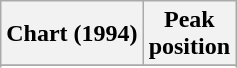<table class="wikitable plainrowheaders sortable" border="1">
<tr>
<th scope="col">Chart (1994)</th>
<th scope="col">Peak<br>position</th>
</tr>
<tr>
</tr>
<tr>
</tr>
<tr>
</tr>
<tr>
</tr>
<tr>
</tr>
<tr>
</tr>
<tr>
</tr>
<tr>
</tr>
<tr>
</tr>
</table>
